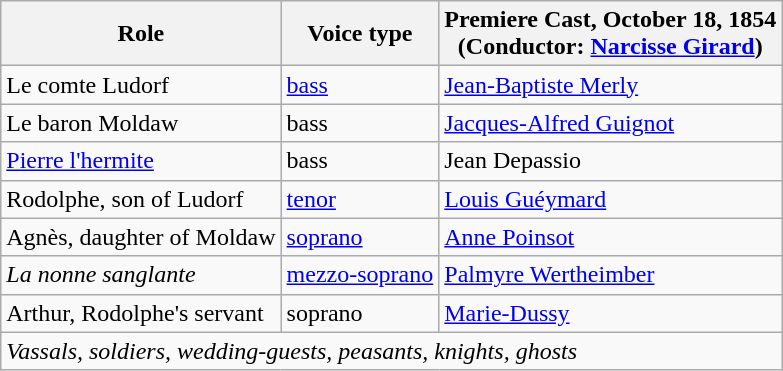<table class="wikitable">
<tr>
<th>Role</th>
<th>Voice type</th>
<th>Premiere Cast, October 18, 1854<br>(Conductor: <a href='#'>Narcisse Girard</a>)</th>
</tr>
<tr>
<td>Le comte Ludorf</td>
<td><a href='#'>bass</a></td>
<td><a href='#'>Jean-Baptiste Merly</a></td>
</tr>
<tr>
<td>Le baron Moldaw</td>
<td>bass</td>
<td><a href='#'>Jacques-Alfred Guignot</a></td>
</tr>
<tr>
<td><a href='#'>Pierre l'hermite</a></td>
<td>bass</td>
<td>Jean Depassio</td>
</tr>
<tr>
<td>Rodolphe, son of Ludorf</td>
<td><a href='#'>tenor</a></td>
<td><a href='#'>Louis Guéymard</a></td>
</tr>
<tr>
<td>Agnès, daughter of Moldaw</td>
<td><a href='#'>soprano</a></td>
<td><a href='#'>Anne Poinsot</a></td>
</tr>
<tr>
<td><em>La nonne sanglante</em></td>
<td><a href='#'>mezzo-soprano</a></td>
<td><a href='#'>Palmyre Wertheimber</a></td>
</tr>
<tr>
<td>Arthur, Rodolphe's servant</td>
<td>soprano</td>
<td><a href='#'>Marie-Dussy</a></td>
</tr>
<tr>
<td colspan="3"><em>Vassals, soldiers, wedding-guests, peasants, knights, ghosts</em></td>
</tr>
</table>
